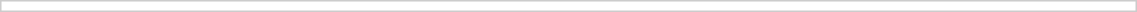<table style="border:1px solid #ccc; width:60%;">
<tr>
<td></td>
<td style="text-align: right;"></td>
<td style="text-align:right; vertical-align:top;"></td>
</tr>
</table>
